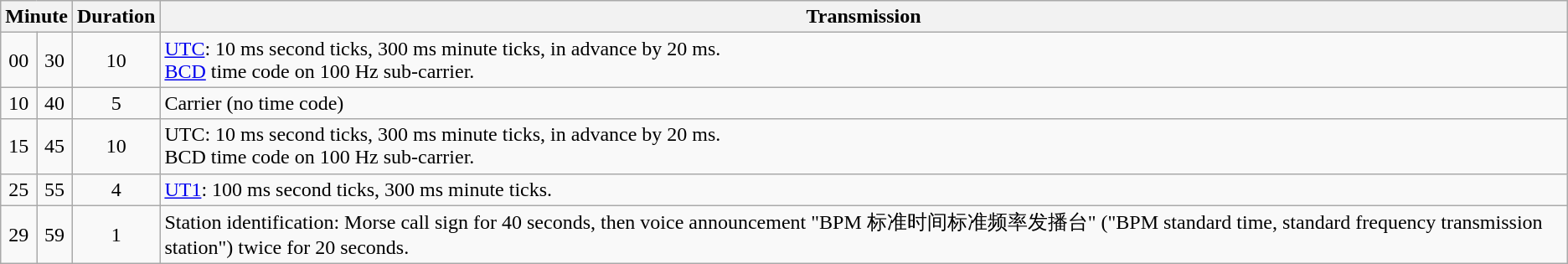<table style="text-align:center" class="wikitable">
<tr>
<th colspan=2>Minute</th>
<th>Duration</th>
<th>Transmission</th>
</tr>
<tr>
<td>00</td>
<td>30</td>
<td>10</td>
<td align=left><a href='#'>UTC</a>: 10 ms second ticks, 300 ms minute ticks, in advance by 20 ms.<br><a href='#'>BCD</a> time code on 100 Hz sub-carrier.</td>
</tr>
<tr>
<td>10</td>
<td>40</td>
<td>5</td>
<td align=left>Carrier (no time code)</td>
</tr>
<tr>
<td>15</td>
<td>45</td>
<td>10</td>
<td align=left>UTC: 10 ms second ticks, 300 ms minute ticks, in advance by 20 ms.<br>BCD time code on 100 Hz sub-carrier.</td>
</tr>
<tr>
<td>25</td>
<td>55</td>
<td>4</td>
<td align=left><a href='#'>UT1</a>: 100 ms second ticks, 300 ms minute ticks.</td>
</tr>
<tr>
<td>29</td>
<td>59</td>
<td>1</td>
<td align=left>Station identification: Morse call sign for 40 seconds, then voice announcement "BPM 标准时间标准频率发播台" ("BPM standard time, standard frequency transmission station") twice for 20 seconds.</td>
</tr>
</table>
